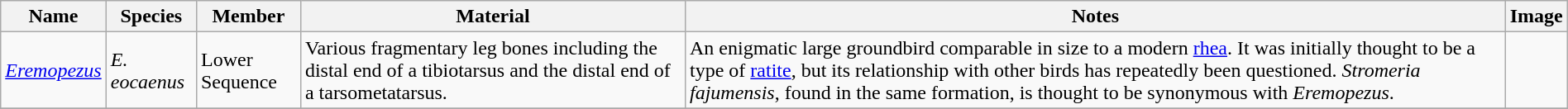<table class="wikitable" align="center" width="100%">
<tr>
<th>Name</th>
<th>Species</th>
<th>Member</th>
<th>Material</th>
<th>Notes</th>
<th>Image</th>
</tr>
<tr>
<td><em><a href='#'>Eremopezus</a></em></td>
<td><em>E. eocaenus</em></td>
<td>Lower Sequence</td>
<td>Various fragmentary leg bones including the distal end of a tibiotarsus and the distal end of a tarsometatarsus.</td>
<td>An enigmatic large groundbird comparable in size to a modern <a href='#'>rhea</a>. It was initially thought to be a type of <a href='#'>ratite</a>, but its relationship with other birds has repeatedly been questioned. <em>Stromeria fajumensis</em>, found in the same formation, is thought to be synonymous with <em>Eremopezus</em>.</td>
<td></td>
</tr>
<tr>
</tr>
</table>
